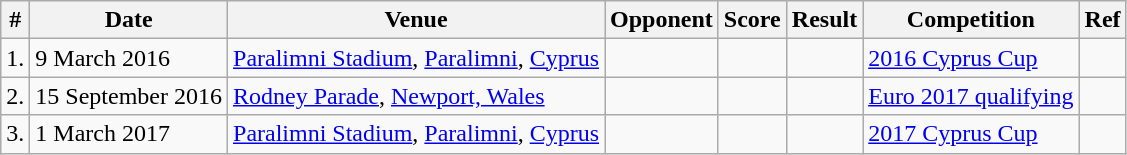<table class=wikitable>
<tr>
<th>#</th>
<th>Date</th>
<th>Venue</th>
<th>Opponent</th>
<th>Score</th>
<th>Result</th>
<th>Competition</th>
<th>Ref</th>
</tr>
<tr>
<td>1.</td>
<td>9 March 2016</td>
<td><a href='#'>Paralimni Stadium</a>, <a href='#'>Paralimni</a>, <a href='#'>Cyprus</a></td>
<td></td>
<td></td>
<td></td>
<td><a href='#'>2016 Cyprus Cup</a></td>
<td align=center></td>
</tr>
<tr>
<td>2.</td>
<td>15 September 2016</td>
<td><a href='#'>Rodney Parade</a>, <a href='#'>Newport, Wales</a></td>
<td></td>
<td></td>
<td></td>
<td><a href='#'>Euro 2017 qualifying</a></td>
<td align=center></td>
</tr>
<tr>
<td>3.</td>
<td>1 March 2017</td>
<td><a href='#'>Paralimni Stadium</a>, <a href='#'>Paralimni</a>, <a href='#'>Cyprus</a></td>
<td></td>
<td></td>
<td></td>
<td><a href='#'>2017 Cyprus Cup</a></td>
<td align=center></td>
</tr>
</table>
